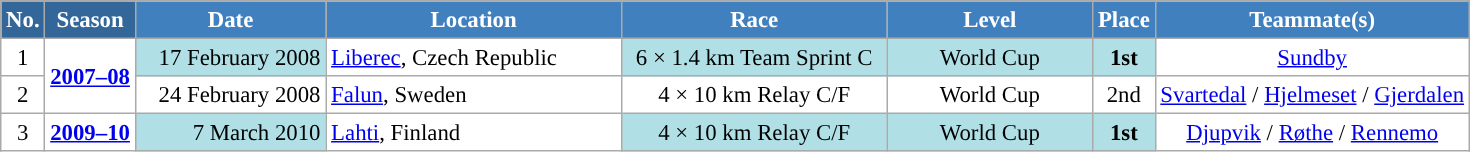<table class="wikitable sortable" style="font-size:95%; text-align:center; border:grey solid 1px; border-collapse:collapse; background:#ffffff;">
<tr style="background:#efefef;">
<th style="background-color:#369; color:white;">No.</th>
<th style="background-color:#369; color:white;">Season</th>
<th style="background-color:#4180be; color:white; width:120px;">Date</th>
<th style="background-color:#4180be; color:white; width:190px;">Location</th>
<th style="background-color:#4180be; color:white; width:170px;">Race</th>
<th style="background-color:#4180be; color:white; width:130px;">Level</th>
<th style="background-color:#4180be; color:white;">Place</th>
<th style="background-color:#4180be; color:white;">Teammate(s)</th>
</tr>
<tr>
<td align=center>1</td>
<td rowspan=2 align=center><strong><a href='#'>2007–08</a></strong></td>
<td bgcolor="#BOEOE6" align=right>17 February 2008</td>
<td align=left> <a href='#'>Liberec</a>, Czech Republic</td>
<td bgcolor="#BOEOE6">6 × 1.4 km Team Sprint C</td>
<td bgcolor="#BOEOE6">World Cup</td>
<td bgcolor="#BOEOE6"><strong>1st</strong></td>
<td><a href='#'>Sundby</a></td>
</tr>
<tr>
<td align=center>2</td>
<td align=right>24 February 2008</td>
<td align=left> <a href='#'>Falun</a>, Sweden</td>
<td>4 × 10 km Relay C/F</td>
<td>World Cup</td>
<td>2nd</td>
<td><a href='#'>Svartedal</a> / <a href='#'>Hjelmeset</a> / <a href='#'>Gjerdalen</a></td>
</tr>
<tr>
<td align=center>3</td>
<td rowspan=1 align=center><strong><a href='#'>2009–10</a></strong></td>
<td bgcolor="#BOEOE6" align=right>7 March 2010</td>
<td align=left> <a href='#'>Lahti</a>, Finland</td>
<td bgcolor="#BOEOE6">4 × 10 km Relay C/F</td>
<td bgcolor="#BOEOE6">World Cup</td>
<td bgcolor="#BOEOE6"><strong>1st</strong></td>
<td><a href='#'>Djupvik</a> / <a href='#'>Røthe</a> / <a href='#'>Rennemo</a></td>
</tr>
</table>
